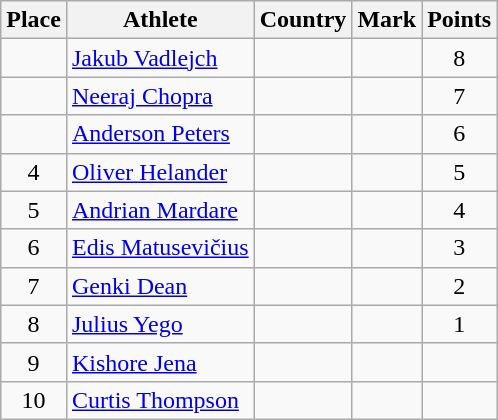<table class="wikitable mw-datatable sortable">
<tr>
<th>Place</th>
<th>Athlete</th>
<th>Country</th>
<th>Mark</th>
<th>Points</th>
</tr>
<tr>
<td align=center></td>
<td><a href='#'>Jakub Vadlejch</a></td>
<td></td>
<td></td>
<td align=center>8</td>
</tr>
<tr>
<td align=center></td>
<td><a href='#'>Neeraj Chopra</a></td>
<td></td>
<td></td>
<td align=center>7</td>
</tr>
<tr>
<td align=center></td>
<td><a href='#'>Anderson Peters</a></td>
<td></td>
<td></td>
<td align=center>6</td>
</tr>
<tr>
<td align=center>4</td>
<td><a href='#'>Oliver Helander</a></td>
<td></td>
<td></td>
<td align=center>5</td>
</tr>
<tr>
<td align=center>5</td>
<td><a href='#'>Andrian Mardare</a></td>
<td></td>
<td></td>
<td align=center>4</td>
</tr>
<tr>
<td align=center>6</td>
<td><a href='#'>Edis Matusevičius</a></td>
<td></td>
<td></td>
<td align=center>3</td>
</tr>
<tr>
<td align=center>7</td>
<td><a href='#'>Genki Dean</a></td>
<td></td>
<td></td>
<td align=center>2</td>
</tr>
<tr>
<td align=center>8</td>
<td><a href='#'>Julius Yego</a></td>
<td></td>
<td></td>
<td align=center>1</td>
</tr>
<tr>
<td align=center>9</td>
<td><a href='#'>Kishore Jena</a></td>
<td></td>
<td></td>
<td align=center></td>
</tr>
<tr>
<td align=center>10</td>
<td><a href='#'>Curtis Thompson</a></td>
<td></td>
<td></td>
<td align=center></td>
</tr>
</table>
